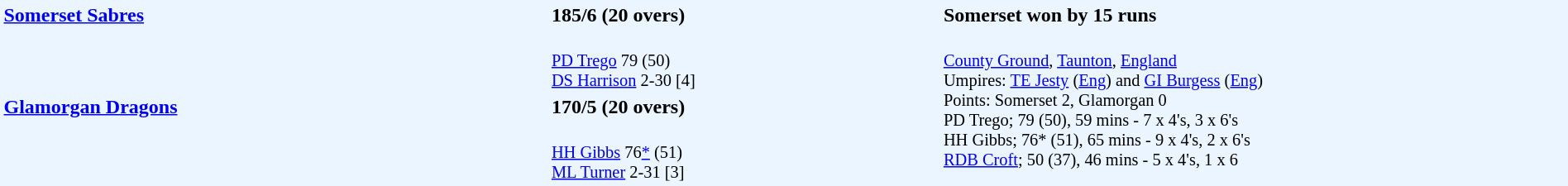<table style="width:100%; background:#ebf5ff;">
<tr>
<td style="width:35%; vertical-align:top;" rowspan="2"><strong><a href='#'>Somerset Sabres</a></strong></td>
<td style="width:25%;"><strong>185/6 (20 overs)</strong></td>
<td style="width:40%;"><strong>Somerset won by 15 runs</strong></td>
</tr>
<tr>
<td style="font-size: 85%;"><br><a href='#'>PD Trego</a> 79 (50)<br>
<a href='#'>DS Harrison</a> 2-30 [4]</td>
<td style="vertical-align:top; font-size:85%;" rowspan="3"><br><a href='#'>County Ground</a>, <a href='#'>Taunton</a>, <a href='#'>England</a><br>
Umpires: <a href='#'>TE Jesty</a> (<a href='#'>Eng</a>) and <a href='#'>GI Burgess</a> (<a href='#'>Eng</a>)<br>
Points: Somerset 2, Glamorgan 0<br>PD Trego; 79 (50), 59 mins - 7 x 4's, 3 x 6's<br>
HH Gibbs; 76* (51), 65 mins - 9 x 4's, 2 x 6's<br>
<a href='#'>RDB Croft</a>; 50 (37), 46 mins - 5 x 4's, 1 x 6</td>
</tr>
<tr>
<td style="vertical-align:top;" rowspan="2"><strong><a href='#'>Glamorgan Dragons</a></strong></td>
<td><strong>170/5 (20 overs)</strong></td>
</tr>
<tr>
<td style="font-size: 85%;"><br><a href='#'>HH Gibbs</a> 76<a href='#'>*</a> (51)<br>
<a href='#'>ML Turner</a> 2-31 [3]</td>
</tr>
</table>
